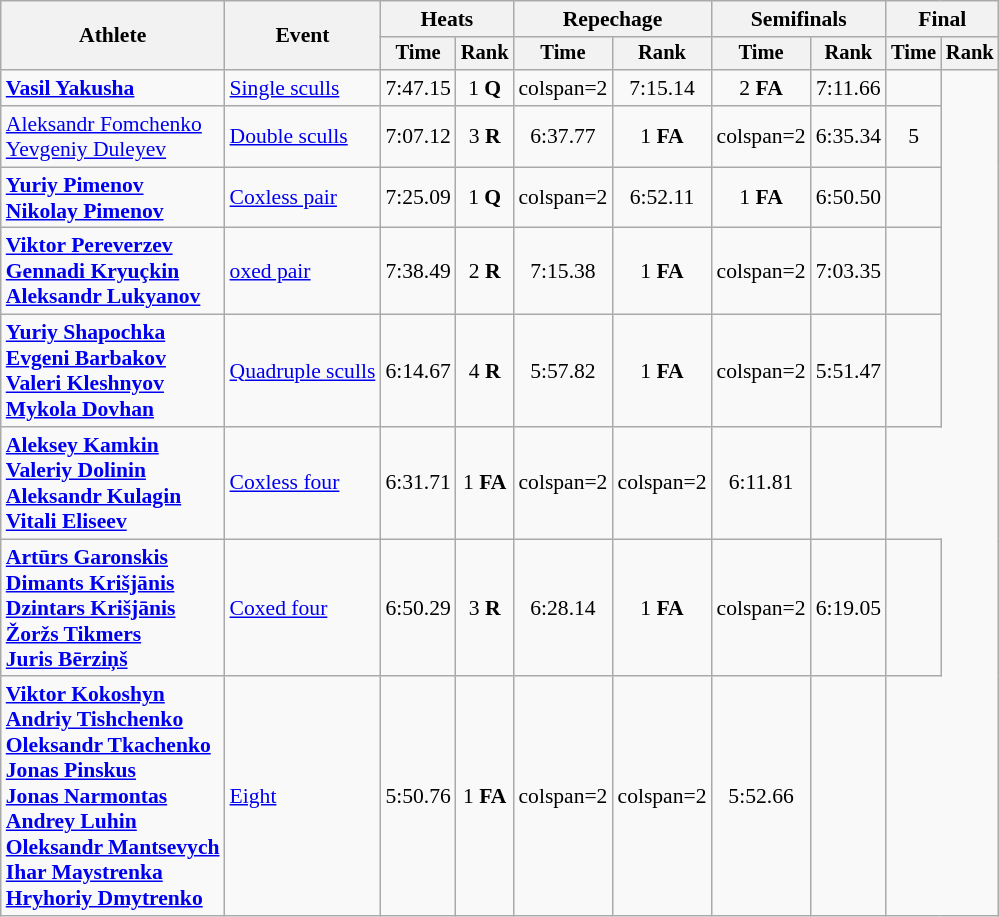<table class="wikitable" style="font-size:90%; text-align:center;">
<tr>
<th rowspan=2>Athlete</th>
<th rowspan=2>Event</th>
<th colspan=2>Heats</th>
<th colspan=2>Repechage</th>
<th colspan=2>Semifinals</th>
<th colspan=2>Final</th>
</tr>
<tr style="font-size:95%">
<th>Time</th>
<th>Rank</th>
<th>Time</th>
<th>Rank</th>
<th>Time</th>
<th>Rank</th>
<th>Time</th>
<th>Rank</th>
</tr>
<tr>
<td align=left><strong><a href='#'>Vasil Yakusha</a></strong></td>
<td align=left><a href='#'>Single sculls</a></td>
<td>7:47.15</td>
<td>1 <strong>Q</strong></td>
<td>colspan=2 </td>
<td>7:15.14</td>
<td>2 <strong>FA</strong></td>
<td>7:11.66</td>
<td></td>
</tr>
<tr>
<td align=left><a href='#'>Aleksandr Fomchenko</a><br><a href='#'>Yevgeniy Duleyev</a></td>
<td align=left><a href='#'>Double sculls</a></td>
<td>7:07.12</td>
<td>3 <strong>R</strong></td>
<td>6:37.77</td>
<td>1 <strong>FA</strong></td>
<td>colspan=2 </td>
<td>6:35.34</td>
<td>5</td>
</tr>
<tr>
<td align=left><strong><a href='#'>Yuriy Pimenov</a><br><a href='#'>Nikolay Pimenov</a></strong></td>
<td align=left><a href='#'>Coxless pair</a></td>
<td>7:25.09</td>
<td>1 <strong>Q</strong></td>
<td>colspan=2 </td>
<td>6:52.11</td>
<td>1 <strong>FA</strong></td>
<td>6:50.50</td>
<td></td>
</tr>
<tr>
<td align=left><strong><a href='#'>Viktor Pereverzev</a><br><a href='#'>Gennadi Kryuçkin</a><br><a href='#'>Aleksandr Lukyanov</a></strong></td>
<td align=left><a href='#'>oxed pair</a></td>
<td>7:38.49</td>
<td>2 <strong>R</strong></td>
<td>7:15.38</td>
<td>1 <strong>FA</strong></td>
<td>colspan=2 </td>
<td>7:03.35</td>
<td></td>
</tr>
<tr>
<td align=left><strong><a href='#'>Yuriy Shapochka</a><br><a href='#'>Evgeni Barbakov</a><br><a href='#'>Valeri Kleshnyov</a><br><a href='#'>Mykola Dovhan</a></strong></td>
<td align=left><a href='#'>Quadruple sculls</a></td>
<td>6:14.67</td>
<td>4 <strong>R</strong></td>
<td>5:57.82</td>
<td>1 <strong>FA</strong></td>
<td>colspan=2 </td>
<td>5:51.47</td>
<td></td>
</tr>
<tr>
<td align=left><strong><a href='#'>Aleksey Kamkin</a><br><a href='#'>Valeriy Dolinin</a><br><a href='#'>Aleksandr Kulagin</a><br><a href='#'>Vitali Eliseev</a></strong></td>
<td align=left><a href='#'>Coxless four</a></td>
<td>6:31.71</td>
<td>1 <strong>FA</strong></td>
<td>colspan=2 </td>
<td>colspan=2 </td>
<td>6:11.81</td>
<td></td>
</tr>
<tr>
<td align=left><strong><a href='#'>Artūrs Garonskis</a><br><a href='#'>Dimants Krišjānis</a><br><a href='#'>Dzintars Krišjānis</a><br><a href='#'>Žoržs Tikmers</a><br><a href='#'>Juris Bērziņš</a></strong></td>
<td align=left><a href='#'>Coxed four</a></td>
<td>6:50.29</td>
<td>3 <strong>R</strong></td>
<td>6:28.14</td>
<td>1 <strong>FA</strong></td>
<td>colspan=2 </td>
<td>6:19.05</td>
<td></td>
</tr>
<tr>
<td align=left><strong><a href='#'>Viktor Kokoshyn</a><br><a href='#'>Andriy Tishchenko</a><br><a href='#'>Oleksandr Tkachenko</a><br><a href='#'>Jonas Pinskus</a><br><a href='#'>Jonas Narmontas</a><br><a href='#'>Andrey Luhin</a><br><a href='#'>Oleksandr Mantsevych</a><br><a href='#'>Ihar Maystrenka</a><br><a href='#'>Hryhoriy Dmytrenko</a></strong></td>
<td align=left><a href='#'>Eight</a></td>
<td>5:50.76</td>
<td>1 <strong>FA</strong></td>
<td>colspan=2 </td>
<td>colspan=2 </td>
<td>5:52.66</td>
<td></td>
</tr>
</table>
